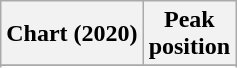<table class="wikitable sortable plainrowheaders">
<tr>
<th scope="col">Chart (2020)</th>
<th scope="col">Peak<br>position</th>
</tr>
<tr>
</tr>
<tr>
</tr>
<tr>
</tr>
<tr>
</tr>
</table>
